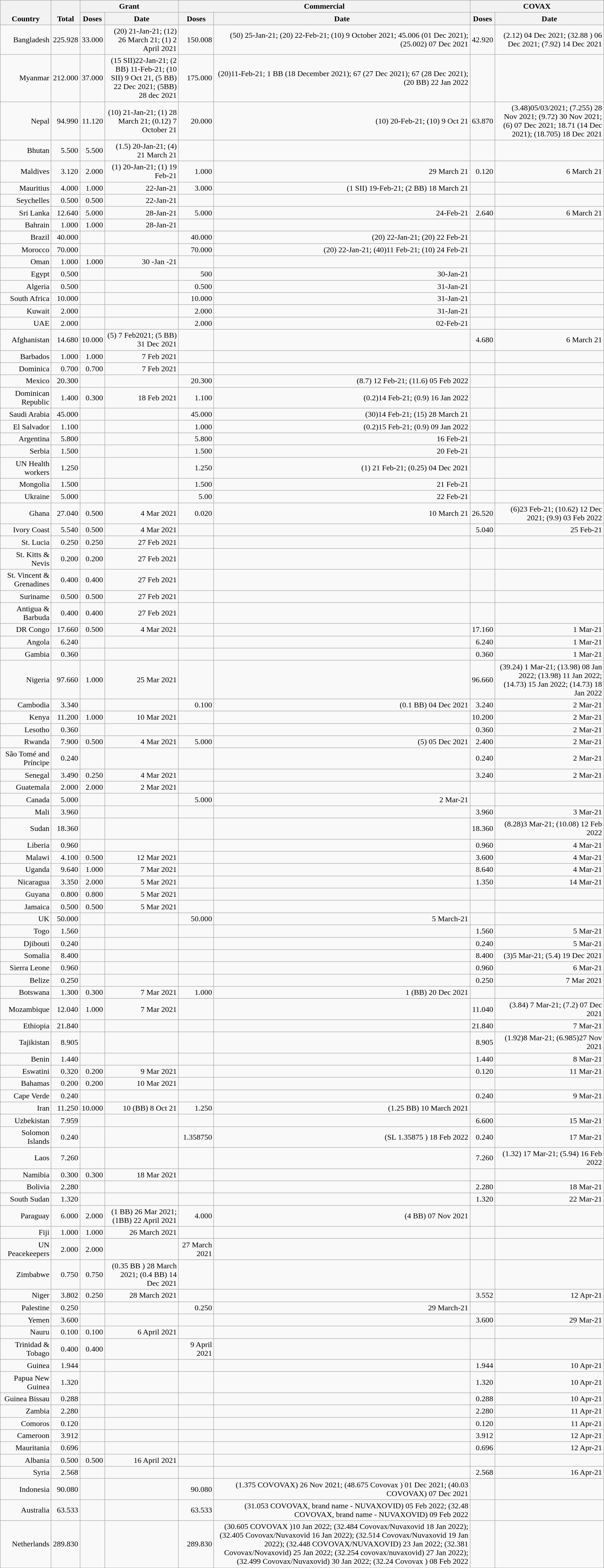<table class="wikitable sortable static-row-numbers" style="text-align:right;">
<tr class="static-row-header" style="text-align:center;vertical-align:bottom;">
<th rowspan=2>Country</th>
<th rowspan=2>Total</th>
<th colspan=2>Grant</th>
<th colspan=2>Commercial</th>
<th colspan=2>COVAX</th>
</tr>
<tr class="static-row-header" style="text-align:center;vertical-align:bottom;">
<th>Doses</th>
<th>Date</th>
<th>Doses</th>
<th>Date</th>
<th>Doses</th>
<th>Date</th>
</tr>
<tr>
<td>Bangladesh</td>
<td>225.928</td>
<td>33.000</td>
<td>(20) 21-Jan-21; (12) 26 March 21; (1) 2 April 2021</td>
<td>150.008</td>
<td>(50) 25-Jan-21; (20) 22-Feb-21; (10) 9 October 2021; 45.006 (01 Dec 2021); (25.002) 07 Dec 2021</td>
<td>42.920</td>
<td>(2.12) 04 Dec 2021; (32.88 ) 06 Dec 2021; (7.92) 14 Dec 2021</td>
</tr>
<tr>
<td>Myanmar</td>
<td>212.000</td>
<td>37.000</td>
<td>(15 SII)22-Jan-21; (2 BB) 11-Feb-21; (10 SII) 9 Oct 21, (5 BB) 22 Dec 2021; (5BB) 28 dec 2021</td>
<td>175.000</td>
<td>(20)11-Feb-21; 1 BB (18 December 2021); 67 (27 Dec 2021); 67 (28 Dec 2021); (20 BB) 22 Jan 2022</td>
<td></td>
<td></td>
</tr>
<tr>
<td>Nepal</td>
<td>94.990</td>
<td>11.120</td>
<td>(10) 21-Jan-21; (1) 28 March 21; (0.12) 7 October 21</td>
<td>20.000</td>
<td>(10) 20-Feb-21; (10) 9 Oct 21</td>
<td>63.870</td>
<td>(3.48)05/03/2021; (7.255) 28 Nov 2021; (9.72) 30 Nov 2021; (6) 07 Dec 2021; 18.71 (14 Dec 2021); (18.705) 18 Dec 2021</td>
</tr>
<tr>
<td>Bhutan</td>
<td>5.500</td>
<td>5.500</td>
<td>(1.5) 20-Jan-21; (4) 21 March 21</td>
<td></td>
<td></td>
<td></td>
<td></td>
</tr>
<tr>
<td>Maldives</td>
<td>3.120</td>
<td>2.000</td>
<td>(1) 20-Jan-21; (1) 19 Feb-21</td>
<td>1.000</td>
<td>29 March 21</td>
<td>0.120</td>
<td>6 March 21</td>
</tr>
<tr>
<td>Mauritius</td>
<td>4.000</td>
<td>1.000</td>
<td>22-Jan-21</td>
<td>3.000</td>
<td>(1 SII) 19-Feb-21; (2 BB) 18 March 21</td>
<td></td>
<td></td>
</tr>
<tr>
<td>Seychelles</td>
<td>0.500</td>
<td>0.500</td>
<td>22-Jan-21</td>
<td></td>
<td></td>
<td></td>
<td></td>
</tr>
<tr>
<td>Sri Lanka</td>
<td>12.640</td>
<td>5.000</td>
<td>28-Jan-21</td>
<td>5.000</td>
<td>24-Feb-21</td>
<td>2.640</td>
<td>6 March 21</td>
</tr>
<tr>
<td>Bahrain</td>
<td>1.000</td>
<td>1.000</td>
<td>28-Jan-21</td>
<td></td>
<td></td>
<td></td>
<td></td>
</tr>
<tr>
<td>Brazil</td>
<td>40.000</td>
<td></td>
<td></td>
<td>40.000</td>
<td>(20) 22-Jan-21; (20) 22 Feb-21</td>
<td></td>
<td></td>
</tr>
<tr>
<td>Morocco</td>
<td>70.000</td>
<td></td>
<td></td>
<td>70.000</td>
<td>(20) 22-Jan-21; (40)11 Feb-21; (10) 24 Feb-21</td>
<td></td>
<td></td>
</tr>
<tr>
<td>Oman</td>
<td>1.000</td>
<td>1.000</td>
<td>30 -Jan -21</td>
<td></td>
<td></td>
<td></td>
<td></td>
</tr>
<tr>
<td>Egypt</td>
<td>0.500</td>
<td></td>
<td></td>
<td>500</td>
<td>30-Jan-21</td>
<td></td>
<td></td>
</tr>
<tr>
<td>Algeria</td>
<td>0.500</td>
<td></td>
<td></td>
<td>0.500</td>
<td>31-Jan-21</td>
<td></td>
<td></td>
</tr>
<tr>
<td>South Africa</td>
<td>10.000</td>
<td></td>
<td></td>
<td>10.000</td>
<td>31-Jan-21</td>
<td></td>
<td></td>
</tr>
<tr>
<td>Kuwait</td>
<td>2.000</td>
<td></td>
<td></td>
<td>2.000</td>
<td>31-Jan-21</td>
<td></td>
<td></td>
</tr>
<tr>
<td>UAE</td>
<td>2.000</td>
<td></td>
<td></td>
<td>2.000</td>
<td>02-Feb-21</td>
<td></td>
<td></td>
</tr>
<tr>
<td>Afghanistan</td>
<td>14.680</td>
<td>10.000</td>
<td>(5) 7 Feb2021; (5 BB) 31 Dec 2021</td>
<td></td>
<td></td>
<td>4.680</td>
<td>6 March 21</td>
</tr>
<tr>
<td>Barbados</td>
<td>1.000</td>
<td>1.000</td>
<td>7 Feb 2021</td>
<td></td>
<td></td>
<td></td>
<td></td>
</tr>
<tr>
<td>Dominica</td>
<td>0.700</td>
<td>0.700</td>
<td>7 Feb 2021</td>
<td></td>
<td></td>
<td></td>
<td></td>
</tr>
<tr>
<td>Mexico</td>
<td>20.300</td>
<td></td>
<td></td>
<td>20.300</td>
<td>(8.7) 12 Feb-21; (11.6) 05 Feb 2022</td>
<td></td>
<td></td>
</tr>
<tr>
<td>Dominican Republic</td>
<td>1.400</td>
<td>0.300</td>
<td>18 Feb 2021</td>
<td>1.100</td>
<td>(0.2)14 Feb-21; (0.9) 16 Jan 2022</td>
<td></td>
<td></td>
</tr>
<tr>
<td>Saudi Arabia</td>
<td>45.000</td>
<td></td>
<td></td>
<td>45.000</td>
<td>(30)14 Feb-21; (15) 28 March 21</td>
<td></td>
<td></td>
</tr>
<tr>
<td>El Salvador</td>
<td>1.100</td>
<td></td>
<td></td>
<td>1.000</td>
<td>(0.2)15 Feb-21; (0.9) 09 Jan 2022</td>
<td></td>
<td></td>
</tr>
<tr>
<td>Argentina</td>
<td>5.800</td>
<td></td>
<td></td>
<td>5.800</td>
<td>16 Feb-21</td>
<td></td>
<td></td>
</tr>
<tr>
<td>Serbia</td>
<td>1.500</td>
<td></td>
<td></td>
<td>1.500</td>
<td>20 Feb-21</td>
<td></td>
<td></td>
</tr>
<tr>
<td>UN Health workers</td>
<td>1.250</td>
<td></td>
<td></td>
<td>1.250</td>
<td>(1) 21 Feb-21; (0.25) 04 Dec 2021</td>
<td></td>
<td></td>
</tr>
<tr>
<td>Mongolia</td>
<td>1.500</td>
<td></td>
<td></td>
<td>1.500</td>
<td>21 Feb-21</td>
<td></td>
<td></td>
</tr>
<tr>
<td>Ukraine</td>
<td>5.000</td>
<td></td>
<td></td>
<td>5.00</td>
<td>22 Feb-21</td>
<td></td>
<td></td>
</tr>
<tr>
<td>Ghana</td>
<td>27.040</td>
<td>0.500</td>
<td>4 Mar 2021</td>
<td>0.020</td>
<td>10 March 21</td>
<td>26.520</td>
<td>(6)23 Feb-21; (10.62) 12 Dec 2021; (9.9) 03 Feb 2022</td>
</tr>
<tr>
<td>Ivory Coast</td>
<td>5.540</td>
<td>0.500</td>
<td>4 Mar 2021</td>
<td></td>
<td></td>
<td>5.040</td>
<td>25 Feb-21</td>
</tr>
<tr>
<td>St. Lucia</td>
<td>0.250</td>
<td>0.250</td>
<td>27 Feb 2021</td>
<td></td>
<td></td>
<td></td>
<td></td>
</tr>
<tr>
<td>St. Kitts & Nevis</td>
<td>0.200</td>
<td>0.200</td>
<td>27 Feb 2021</td>
<td></td>
<td></td>
<td></td>
<td></td>
</tr>
<tr>
<td>St. Vincent & Grenadines</td>
<td>0.400</td>
<td>0.400</td>
<td>27 Feb 2021</td>
<td></td>
<td></td>
<td></td>
<td></td>
</tr>
<tr>
<td>Suriname</td>
<td>0.500</td>
<td>0.500</td>
<td>27 Feb 2021</td>
<td></td>
<td></td>
<td></td>
<td></td>
</tr>
<tr>
<td>Antigua & Barbuda</td>
<td>0.400</td>
<td>0.400</td>
<td>27 Feb 2021</td>
<td></td>
<td></td>
<td></td>
<td></td>
</tr>
<tr>
<td>DR Congo</td>
<td>17.660</td>
<td>0.500</td>
<td>4 Mar 2021</td>
<td></td>
<td></td>
<td>17.160</td>
<td>1 Mar-21</td>
</tr>
<tr>
<td>Angola</td>
<td>6.240</td>
<td></td>
<td></td>
<td></td>
<td></td>
<td>6.240</td>
<td>1 Mar-21</td>
</tr>
<tr>
<td>Gambia</td>
<td>0.360</td>
<td></td>
<td></td>
<td></td>
<td></td>
<td>0.360</td>
<td>1 Mar-21</td>
</tr>
<tr>
<td>Nigeria</td>
<td>97.660</td>
<td>1.000</td>
<td>25 Mar 2021</td>
<td></td>
<td></td>
<td>96.660</td>
<td>(39.24) 1 Mar-21; (13.98) 08 Jan 2022; (13.98) 11 Jan 2022; (14.73) 15 Jan 2022; (14.73) 18 Jan 2022</td>
</tr>
<tr>
<td>Cambodia</td>
<td>3.340</td>
<td></td>
<td></td>
<td>0.100</td>
<td>(0.1 BB) 04 Dec 2021</td>
<td>3.240</td>
<td>2 Mar-21</td>
</tr>
<tr>
<td>Kenya</td>
<td>11.200</td>
<td>1.000</td>
<td>10 Mar 2021</td>
<td></td>
<td></td>
<td>10.200</td>
<td>2 Mar-21</td>
</tr>
<tr>
<td>Lesotho</td>
<td>0.360</td>
<td></td>
<td></td>
<td></td>
<td></td>
<td>0.360</td>
<td>2 Mar-21</td>
</tr>
<tr>
<td>Rwanda</td>
<td>7.900</td>
<td>0.500</td>
<td>4 Mar 2021</td>
<td>5.000</td>
<td>(5) 05 Dec 2021</td>
<td>2.400</td>
<td>2 Mar-21</td>
</tr>
<tr>
<td>São Tomé and Príncipe</td>
<td>0.240</td>
<td></td>
<td></td>
<td></td>
<td></td>
<td>0.240</td>
<td>2 Mar-21</td>
</tr>
<tr>
<td>Senegal</td>
<td>3.490</td>
<td>0.250</td>
<td>4 Mar 2021</td>
<td></td>
<td></td>
<td>3.240</td>
<td>2 Mar-21</td>
</tr>
<tr>
<td>Guatemala</td>
<td>2.000</td>
<td>2.000</td>
<td>2 Mar 2021</td>
<td></td>
<td></td>
<td></td>
<td></td>
</tr>
<tr>
<td>Canada</td>
<td>5.000</td>
<td></td>
<td></td>
<td>5.000</td>
<td>2 Mar-21</td>
<td></td>
<td></td>
</tr>
<tr>
<td>Mali</td>
<td>3.960</td>
<td></td>
<td></td>
<td></td>
<td></td>
<td>3.960</td>
<td>3 Mar-21</td>
</tr>
<tr>
<td>Sudan</td>
<td>18.360</td>
<td></td>
<td></td>
<td></td>
<td></td>
<td>18.360</td>
<td>(8.28)3 Mar-21; (10.08) 12 Feb 2022</td>
</tr>
<tr>
<td>Liberia</td>
<td>0.960</td>
<td></td>
<td></td>
<td></td>
<td></td>
<td>0.960</td>
<td>4 Mar-21</td>
</tr>
<tr>
<td>Malawi</td>
<td>4.100</td>
<td>0.500</td>
<td>12 Mar 2021</td>
<td></td>
<td></td>
<td>3.600</td>
<td>4 Mar-21</td>
</tr>
<tr>
<td>Uganda</td>
<td>9.640</td>
<td>1.000</td>
<td>7 Mar 2021</td>
<td></td>
<td></td>
<td>8.640</td>
<td>4 Mar-21</td>
</tr>
<tr>
<td>Nicaragua</td>
<td>3.350</td>
<td>2.000</td>
<td>5 Mar 2021</td>
<td></td>
<td></td>
<td>1.350</td>
<td>14 Mar-21</td>
</tr>
<tr>
<td>Guyana</td>
<td>0.800</td>
<td>0.800</td>
<td>5 Mar 2021</td>
<td></td>
<td></td>
<td></td>
<td></td>
</tr>
<tr>
<td>Jamaica</td>
<td>0.500</td>
<td>0.500</td>
<td>5 Mar 2021</td>
<td></td>
<td></td>
<td></td>
<td></td>
</tr>
<tr>
<td>UK</td>
<td>50.000</td>
<td></td>
<td></td>
<td>50.000</td>
<td>5 March-21</td>
<td></td>
<td></td>
</tr>
<tr>
<td>Togo</td>
<td>1.560</td>
<td></td>
<td></td>
<td></td>
<td></td>
<td>1.560</td>
<td>5 Mar-21</td>
</tr>
<tr>
<td>Djibouti</td>
<td>0.240</td>
<td></td>
<td></td>
<td></td>
<td></td>
<td>0.240</td>
<td>5 Mar-21</td>
</tr>
<tr>
<td>Somalia</td>
<td>8.400</td>
<td></td>
<td></td>
<td></td>
<td></td>
<td>8.400</td>
<td>(3)5 Mar-21; (5.4) 19 Dec 2021</td>
</tr>
<tr>
<td>Sierra Leone</td>
<td>0.960</td>
<td></td>
<td></td>
<td></td>
<td></td>
<td>0.960</td>
<td>6 Mar-21</td>
</tr>
<tr>
<td>Belize</td>
<td>0.250</td>
<td></td>
<td></td>
<td></td>
<td></td>
<td>0.250</td>
<td>7 Mar 2021</td>
</tr>
<tr>
<td>Botswana</td>
<td>1.300</td>
<td>0.300</td>
<td>7 Mar 2021</td>
<td>1.000</td>
<td>1 (BB) 20 Dec 2021</td>
<td></td>
<td></td>
</tr>
<tr>
<td>Mozambique</td>
<td>12.040</td>
<td>1.000</td>
<td>7 Mar 2021</td>
<td></td>
<td></td>
<td>11.040</td>
<td>(3.84) 7 Mar-21; (7.2) 07 Dec 2021</td>
</tr>
<tr>
<td>Ethiopia</td>
<td>21.840</td>
<td></td>
<td></td>
<td></td>
<td></td>
<td>21.840</td>
<td>7 Mar-21</td>
</tr>
<tr>
<td>Tajikistan</td>
<td>8.905</td>
<td></td>
<td></td>
<td></td>
<td></td>
<td>8.905</td>
<td>(1.92)8 Mar-21; (6.985)27 Nov 2021</td>
</tr>
<tr>
<td>Benin</td>
<td>1.440</td>
<td></td>
<td></td>
<td></td>
<td></td>
<td>1.440</td>
<td>8 Mar-21</td>
</tr>
<tr>
<td>Eswatini</td>
<td>0.320</td>
<td>0.200</td>
<td>9 Mar 2021</td>
<td></td>
<td></td>
<td>0.120</td>
<td>11 Mar-21</td>
</tr>
<tr>
<td>Bahamas</td>
<td>0.200</td>
<td>0.200</td>
<td>10 Mar 2021</td>
<td></td>
<td></td>
<td></td>
<td></td>
</tr>
<tr>
<td>Cape Verde</td>
<td>0.240</td>
<td></td>
<td></td>
<td></td>
<td></td>
<td>0.240</td>
<td>9 Mar-21</td>
</tr>
<tr>
<td>Iran</td>
<td>11.250</td>
<td>10.000</td>
<td>10 (BB) 8 Oct 21</td>
<td>1.250</td>
<td>(1.25 BB) 10 March 2021</td>
<td></td>
<td></td>
</tr>
<tr>
<td>Uzbekistan</td>
<td>7.959</td>
<td></td>
<td></td>
<td></td>
<td></td>
<td>6.600</td>
<td>15 Mar-21</td>
</tr>
<tr>
<td>Solomon Islands</td>
<td>0.240</td>
<td></td>
<td></td>
<td>1.358750</td>
<td>(SL 1.35875 ) 18 Feb 2022</td>
<td>0.240</td>
<td>17 Mar-21</td>
</tr>
<tr>
<td>Laos</td>
<td>7.260</td>
<td></td>
<td></td>
<td></td>
<td></td>
<td>7.260</td>
<td>(1.32) 17 Mar-21; (5.94) 16 Feb 2022</td>
</tr>
<tr>
<td>Namibia</td>
<td>0.300</td>
<td>0.300</td>
<td>18 Mar 2021</td>
<td></td>
<td></td>
<td></td>
<td></td>
</tr>
<tr>
<td>Bolivia</td>
<td>2.280</td>
<td></td>
<td></td>
<td></td>
<td></td>
<td>2.280</td>
<td>18 Mar-21</td>
</tr>
<tr>
<td>South Sudan</td>
<td>1.320</td>
<td></td>
<td></td>
<td></td>
<td></td>
<td>1.320</td>
<td>22 Mar-21</td>
</tr>
<tr>
<td>Paraguay</td>
<td>6.000</td>
<td>2.000</td>
<td>(1 BB) 26 Mar 2021; (1BB) 22 April 2021</td>
<td>4.000</td>
<td>(4 BB) 07 Nov 2021</td>
<td></td>
<td></td>
</tr>
<tr>
<td>Fiji</td>
<td>1.000</td>
<td>1.000</td>
<td>26 March 2021</td>
<td></td>
<td></td>
<td></td>
<td></td>
</tr>
<tr>
<td>UN Peacekeepers</td>
<td>2.000</td>
<td>2.000</td>
<td></td>
<td>27 March 2021</td>
<td></td>
<td></td>
<td></td>
</tr>
<tr>
<td>Zimbabwe</td>
<td>0.750</td>
<td>0.750</td>
<td>(0.35 BB ) 28 March 2021; (0.4 BB) 14 Dec 2021</td>
<td></td>
<td></td>
<td></td>
<td></td>
</tr>
<tr>
<td>Niger</td>
<td>3.802</td>
<td>0.250</td>
<td>28 March 2021</td>
<td></td>
<td></td>
<td>3.552</td>
<td>12 Apr-21</td>
</tr>
<tr>
<td>Palestine</td>
<td>0.250</td>
<td></td>
<td></td>
<td>0.250</td>
<td>29 March-21</td>
<td></td>
<td></td>
</tr>
<tr>
<td>Yemen</td>
<td>3.600</td>
<td></td>
<td></td>
<td></td>
<td></td>
<td>3.600</td>
<td>29 Mar-21</td>
</tr>
<tr>
<td>Nauru</td>
<td>0.100</td>
<td>0.100</td>
<td>6 April 2021</td>
<td></td>
<td></td>
<td></td>
<td></td>
</tr>
<tr>
<td>Trinidad & Tobago</td>
<td>0.400</td>
<td>0.400</td>
<td></td>
<td>9 April 2021</td>
<td></td>
<td></td>
<td></td>
</tr>
<tr>
<td>Guinea</td>
<td>1.944</td>
<td></td>
<td></td>
<td></td>
<td></td>
<td>1.944</td>
<td>10 Apr-21</td>
</tr>
<tr>
<td>Papua New Guinea</td>
<td>1.320</td>
<td></td>
<td></td>
<td></td>
<td></td>
<td>1.320</td>
<td>10 Apr-21</td>
</tr>
<tr>
<td>Guinea Bissau</td>
<td>0.288</td>
<td></td>
<td></td>
<td></td>
<td></td>
<td>0.288</td>
<td>10 Apr-21</td>
</tr>
<tr>
<td>Zambia</td>
<td>2.280</td>
<td></td>
<td></td>
<td></td>
<td></td>
<td>2.280</td>
<td>11 Apr-21</td>
</tr>
<tr>
<td>Comoros</td>
<td>0.120</td>
<td></td>
<td></td>
<td></td>
<td></td>
<td>0.120</td>
<td>11 Apr-21</td>
</tr>
<tr>
<td>Cameroon</td>
<td>3.912</td>
<td></td>
<td></td>
<td></td>
<td></td>
<td>3.912</td>
<td>12 Apr-21</td>
</tr>
<tr>
<td>Mauritania</td>
<td>0.696</td>
<td></td>
<td></td>
<td></td>
<td></td>
<td>0.696</td>
<td>12 Apr-21</td>
</tr>
<tr>
<td>Albania</td>
<td>0.500</td>
<td>0.500</td>
<td>16 April 2021</td>
<td></td>
<td></td>
<td></td>
<td></td>
</tr>
<tr>
<td>Syria</td>
<td>2.568</td>
<td></td>
<td></td>
<td></td>
<td></td>
<td>2.568</td>
<td>16 Apr-21</td>
</tr>
<tr>
<td>Indonesia</td>
<td>90.080</td>
<td></td>
<td></td>
<td>90.080</td>
<td>(1.375 COVOVAX) 26 Nov 2021; (48.675 Covovax ) 01 Dec 2021; (40.03 COVOVAX) 07 Dec 2021</td>
<td></td>
<td></td>
</tr>
<tr>
<td>Australia</td>
<td>63.533</td>
<td></td>
<td></td>
<td>63.533</td>
<td>(31.053 COVOVAX, brand name - NUVAXOVID) 05 Feb 2022; (32.48 COVOVAX, brand name - NUVAXOVID) 09 Feb 2022</td>
<td></td>
<td></td>
</tr>
<tr>
<td>Netherlands</td>
<td>289.830</td>
<td></td>
<td></td>
<td>289.830</td>
<td>(30.605 COVOVAX )10 Jan 2022; (32.484 Covovax/Nuvaxovid 18 Jan 2022); (32.405 Covovax/Nuvaxovid 16 Jan 2022); (32.514 Covovax/Nuvaxovid 19 Jan 2022); (32.448 COVOVAX/NUVAXOVID) 23 Jan 2022; (32.381 Covovax/Novaxovid) 25 Jan 2022; (32.254 covovax/nuvaxovid) 27 Jan 2022); (32.499 Covovax/Nuvaxovid) 30 Jan 2022; (32.24 Covovax ) 08 Feb 2022</td>
<td></td>
<td></td>
</tr>
<tr>
</tr>
</table>
